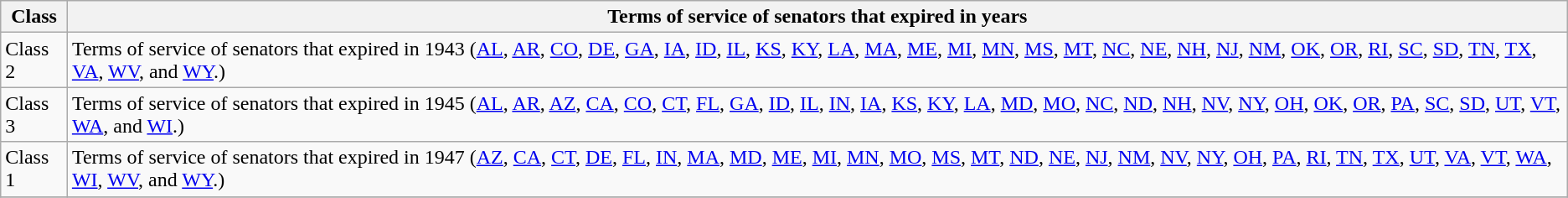<table class="wikitable sortable">
<tr valign=bottom>
<th>Class</th>
<th>Terms of service of senators that expired in years</th>
</tr>
<tr>
<td>Class 2</td>
<td>Terms of service of senators that expired in 1943 (<a href='#'>AL</a>, <a href='#'>AR</a>, <a href='#'>CO</a>, <a href='#'>DE</a>, <a href='#'>GA</a>, <a href='#'>IA</a>, <a href='#'>ID</a>, <a href='#'>IL</a>, <a href='#'>KS</a>, <a href='#'>KY</a>, <a href='#'>LA</a>, <a href='#'>MA</a>, <a href='#'>ME</a>, <a href='#'>MI</a>, <a href='#'>MN</a>, <a href='#'>MS</a>, <a href='#'>MT</a>, <a href='#'>NC</a>, <a href='#'>NE</a>, <a href='#'>NH</a>, <a href='#'>NJ</a>, <a href='#'>NM</a>, <a href='#'>OK</a>, <a href='#'>OR</a>, <a href='#'>RI</a>, <a href='#'>SC</a>, <a href='#'>SD</a>, <a href='#'>TN</a>, <a href='#'>TX</a>, <a href='#'>VA</a>, <a href='#'>WV</a>, and <a href='#'>WY</a>.)</td>
</tr>
<tr>
<td>Class 3</td>
<td>Terms of service of senators that expired in 1945 (<a href='#'>AL</a>, <a href='#'>AR</a>, <a href='#'>AZ</a>, <a href='#'>CA</a>, <a href='#'>CO</a>, <a href='#'>CT</a>, <a href='#'>FL</a>, <a href='#'>GA</a>, <a href='#'>ID</a>, <a href='#'>IL</a>, <a href='#'>IN</a>, <a href='#'>IA</a>, <a href='#'>KS</a>, <a href='#'>KY</a>, <a href='#'>LA</a>, <a href='#'>MD</a>, <a href='#'>MO</a>, <a href='#'>NC</a>, <a href='#'>ND</a>, <a href='#'>NH</a>, <a href='#'>NV</a>, <a href='#'>NY</a>, <a href='#'>OH</a>, <a href='#'>OK</a>, <a href='#'>OR</a>, <a href='#'>PA</a>, <a href='#'>SC</a>, <a href='#'>SD</a>, <a href='#'>UT</a>, <a href='#'>VT</a>, <a href='#'>WA</a>, and <a href='#'>WI</a>.)</td>
</tr>
<tr>
<td>Class 1</td>
<td>Terms of service of senators that expired in 1947 (<a href='#'>AZ</a>, <a href='#'>CA</a>, <a href='#'>CT</a>, <a href='#'>DE</a>, <a href='#'>FL</a>, <a href='#'>IN</a>, <a href='#'>MA</a>, <a href='#'>MD</a>, <a href='#'>ME</a>,  <a href='#'>MI</a>, <a href='#'>MN</a>, <a href='#'>MO</a>, <a href='#'>MS</a>, <a href='#'>MT</a>, <a href='#'>ND</a>, <a href='#'>NE</a>, <a href='#'>NJ</a>, <a href='#'>NM</a>, <a href='#'>NV</a>, <a href='#'>NY</a>, <a href='#'>OH</a>, <a href='#'>PA</a>, <a href='#'>RI</a>, <a href='#'>TN</a>, <a href='#'>TX</a>, <a href='#'>UT</a>, <a href='#'>VA</a>, <a href='#'>VT</a>, <a href='#'>WA</a>, <a href='#'>WI</a>, <a href='#'>WV</a>, and <a href='#'>WY</a>.)</td>
</tr>
<tr>
</tr>
</table>
